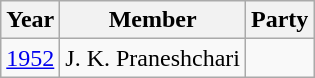<table class="wikitable sortable">
<tr>
<th>Year</th>
<th>Member</th>
<th colspan="2">Party</th>
</tr>
<tr>
<td><a href='#'>1952</a></td>
<td>J. K. Praneshchari</td>
<td></td>
</tr>
</table>
